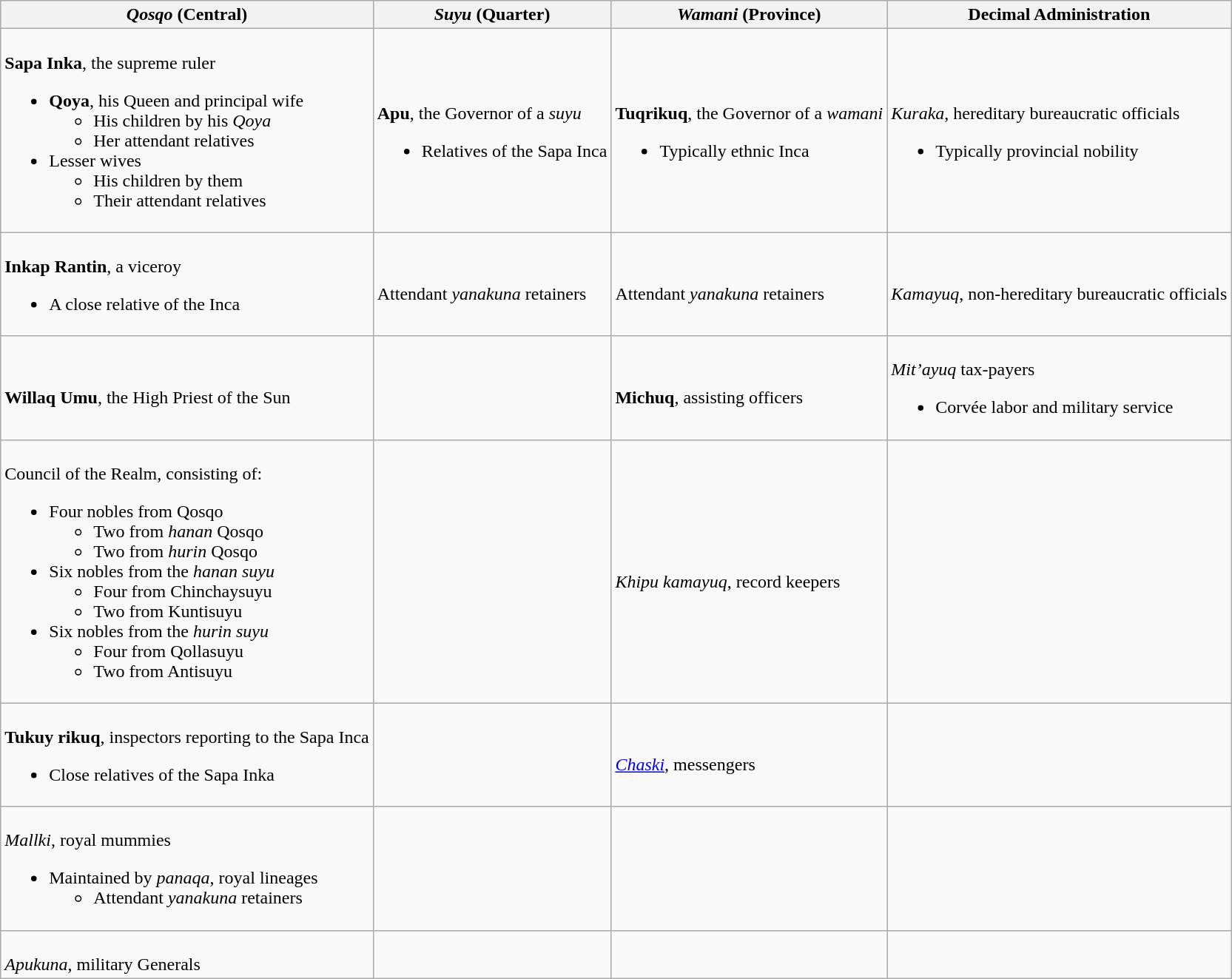<table class="wikitable">
<tr>
<th><em>Qosqo</em> (Central)</th>
<th><em>Suyu</em> (Quarter)</th>
<th><em>Wamani</em> (Province)</th>
<th>Decimal Administration</th>
</tr>
<tr>
<td><br><strong>Sapa Inka</strong>, the supreme ruler<ul><li><strong>Qoya</strong>, his Queen and principal wife<ul><li>His children by his <em>Qoya</em></li><li>Her attendant relatives</li></ul></li><li>Lesser wives<ul><li>His children by them</li><li>Their attendant relatives</li></ul></li></ul></td>
<td><br><strong>Apu</strong>, the Governor of a  <em>suyu</em><ul><li>Relatives of the Sapa Inca</li></ul></td>
<td><br><strong>Tuqrikuq</strong>, the Governor of a <em>wamani</em><ul><li>Typically ethnic Inca</li></ul></td>
<td><br><em>Kuraka</em>, hereditary bureaucratic officials<ul><li>Typically provincial nobility</li></ul></td>
</tr>
<tr>
<td><br><strong>Inkap Rantin</strong>, a viceroy<ul><li>A close relative of the Inca</li></ul></td>
<td><br>Attendant <em>yanakuna</em> retainers</td>
<td><br>Attendant <em>yanakuna</em> retainers</td>
<td><br><em>Kamayuq</em>, non-hereditary bureaucratic officials</td>
</tr>
<tr>
<td><br><strong>Willaq Umu</strong>, the High Priest of the Sun</td>
<td></td>
<td><br><strong>Michuq</strong>, assisting officers</td>
<td><br><em>Mit’ayuq</em> tax-payers<ul><li>Corvée labor and military service</li></ul></td>
</tr>
<tr>
<td><br>Council of the Realm, consisting of:<ul><li>Four nobles from Qosqo<ul><li>Two from <em>hanan</em> Qosqo</li><li>Two from <em>hurin</em> Qosqo</li></ul></li><li>Six nobles from the <em>hanan suyu</em><ul><li>Four from Chinchaysuyu</li><li>Two from Kuntisuyu</li></ul></li><li>Six nobles from the <em>hurin suyu</em><ul><li>Four from Qollasuyu</li><li>Two from Antisuyu</li></ul></li></ul></td>
<td></td>
<td><br><em>Khipu kamayuq</em>, record keepers</td>
<td></td>
</tr>
<tr>
<td><br><strong>Tukuy rikuq</strong>, inspectors reporting to the Sapa Inca<ul><li>Close relatives of the Sapa Inka</li></ul></td>
<td></td>
<td><br><em><a href='#'>Chaski</a></em>, messengers</td>
<td></td>
</tr>
<tr>
<td><br><em>Mallki</em>, royal mummies<ul><li>Maintained by <em>panaqa</em>, royal lineages<ul><li>Attendant <em>yanakuna</em> retainers</li></ul></li></ul></td>
<td></td>
<td></td>
<td></td>
</tr>
<tr>
<td><br><em>Apukuna</em>, military Generals</td>
<td></td>
<td></td>
<td></td>
</tr>
</table>
